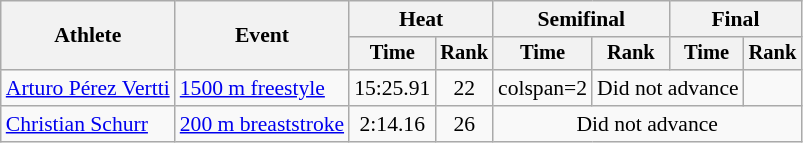<table class=wikitable style="font-size:90%">
<tr>
<th rowspan="2">Athlete</th>
<th rowspan="2">Event</th>
<th colspan="2">Heat</th>
<th colspan="2">Semifinal</th>
<th colspan="2">Final</th>
</tr>
<tr style="font-size:95%">
<th>Time</th>
<th>Rank</th>
<th>Time</th>
<th>Rank</th>
<th>Time</th>
<th>Rank</th>
</tr>
<tr align=center>
<td align=left><a href='#'>Arturo Pérez Vertti</a></td>
<td align=left><a href='#'>1500 m freestyle</a></td>
<td>15:25.91</td>
<td>22</td>
<td>colspan=2 </td>
<td colspan=2>Did not advance</td>
</tr>
<tr align=center>
<td align=left><a href='#'>Christian Schurr</a></td>
<td align=left><a href='#'>200 m breaststroke</a></td>
<td>2:14.16</td>
<td>26</td>
<td colspan=4>Did not advance</td>
</tr>
</table>
